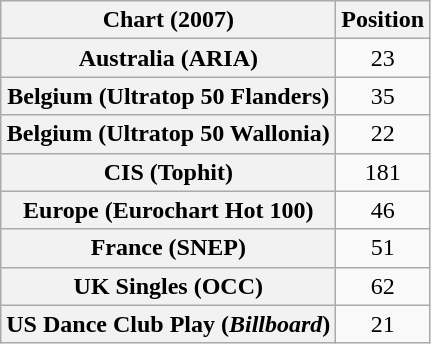<table class="wikitable sortable plainrowheaders" style="text-align:center">
<tr>
<th scope="col">Chart (2007)</th>
<th scope="col">Position</th>
</tr>
<tr>
<th scope="row">Australia (ARIA)</th>
<td>23</td>
</tr>
<tr>
<th scope="row">Belgium (Ultratop 50 Flanders)</th>
<td>35</td>
</tr>
<tr>
<th scope="row">Belgium (Ultratop 50 Wallonia)</th>
<td>22</td>
</tr>
<tr>
<th scope="row">CIS (Tophit)</th>
<td>181</td>
</tr>
<tr>
<th scope="row">Europe (Eurochart Hot 100)</th>
<td>46</td>
</tr>
<tr>
<th scope="row">France (SNEP)</th>
<td>51</td>
</tr>
<tr>
<th scope="row">UK Singles (OCC)</th>
<td>62</td>
</tr>
<tr>
<th scope="row">US Dance Club Play (<em>Billboard</em>)</th>
<td>21</td>
</tr>
</table>
